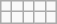<table class="wikitable">
<tr>
<td></td>
<td></td>
<td></td>
<td></td>
<td></td>
</tr>
<tr>
<td></td>
<td></td>
<td></td>
<td></td>
<td></td>
</tr>
</table>
